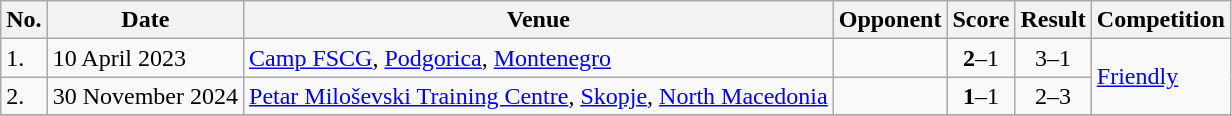<table class="wikitable">
<tr>
<th>No.</th>
<th>Date</th>
<th>Venue</th>
<th>Opponent</th>
<th>Score</th>
<th>Result</th>
<th>Competition</th>
</tr>
<tr>
<td>1.</td>
<td>10 April 2023</td>
<td><a href='#'>Camp FSCG</a>, <a href='#'>Podgorica</a>, <a href='#'>Montenegro</a></td>
<td></td>
<td align=center><strong>2</strong>–1</td>
<td align=center>3–1</td>
<td rowspan=2><a href='#'>Friendly</a></td>
</tr>
<tr>
<td>2.</td>
<td>30 November 2024</td>
<td><a href='#'>Petar Miloševski Training Centre</a>, <a href='#'>Skopje</a>, <a href='#'>North Macedonia</a></td>
<td></td>
<td align=center><strong>1</strong>–1</td>
<td align=center>2–3</td>
</tr>
<tr>
</tr>
</table>
